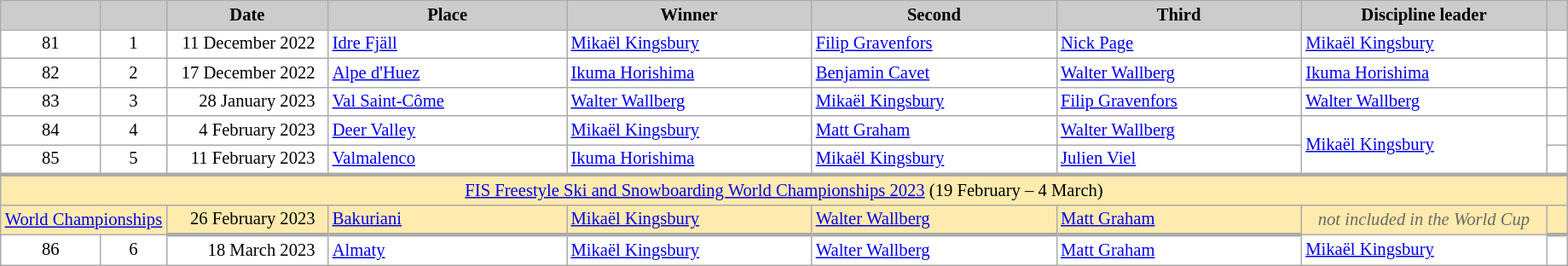<table class="wikitable plainrowheaders" style="background:#fff; font-size:86%; line-height:16px; border:grey solid 1px; border-collapse:collapse;">
<tr>
<th scope="col" style="background:#ccc; width=20 px;"></th>
<th scope="col" style="background:#ccc; width=30 px;"></th>
<th scope="col" style="background:#ccc; width:120px;">Date</th>
<th scope="col" style="background:#ccc; width:180px;">Place</th>
<th scope="col" style="background:#ccc; width:185px;">Winner</th>
<th scope="col" style="background:#ccc; width:185px;">Second</th>
<th scope="col" style="background:#ccc; width:185px;">Third</th>
<th scope="col" style="background:#ccc; width:185px;">Discipline leader</th>
<th scope="col" style="background:#ccc; width:10px;"></th>
</tr>
<tr>
<td align="center">81</td>
<td align="center">1</td>
<td align="right">11 December 2022  </td>
<td> <a href='#'>Idre Fjäll</a></td>
<td> <a href='#'>Mikaël Kingsbury</a></td>
<td> <a href='#'>Filip Gravenfors</a></td>
<td> <a href='#'>Nick Page</a></td>
<td> <a href='#'>Mikaël Kingsbury</a></td>
<td></td>
</tr>
<tr>
<td align="center">82</td>
<td align="center">2</td>
<td align="right">17 December 2022  </td>
<td> <a href='#'>Alpe d'Huez</a></td>
<td> <a href='#'>Ikuma Horishima</a></td>
<td> <a href='#'>Benjamin Cavet</a></td>
<td> <a href='#'>Walter Wallberg</a></td>
<td> <a href='#'>Ikuma Horishima</a></td>
<td></td>
</tr>
<tr>
<td align="center">83</td>
<td align="center">3</td>
<td align="right">28 January 2023  </td>
<td> <a href='#'>Val Saint-Côme</a></td>
<td> <a href='#'>Walter Wallberg</a></td>
<td> <a href='#'>Mikaël Kingsbury</a></td>
<td> <a href='#'>Filip Gravenfors</a></td>
<td> <a href='#'>Walter Wallberg</a></td>
<td></td>
</tr>
<tr>
<td align="center">84</td>
<td align="center">4</td>
<td align="right">4 February 2023  </td>
<td> <a href='#'>Deer Valley</a></td>
<td> <a href='#'>Mikaël Kingsbury</a></td>
<td> <a href='#'>Matt Graham</a></td>
<td> <a href='#'>Walter Wallberg</a></td>
<td rowspan=2> <a href='#'>Mikaël Kingsbury</a></td>
<td></td>
</tr>
<tr>
<td align="center">85</td>
<td align="center">5</td>
<td align="right">11 February 2023  </td>
<td> <a href='#'>Valmalenco</a></td>
<td> <a href='#'>Ikuma Horishima</a></td>
<td> <a href='#'>Mikaël Kingsbury</a></td>
<td> <a href='#'>Julien Viel</a></td>
<td></td>
</tr>
<tr style="background:#FFEBAD">
<td align=center style="border-top-width:3px" colspan=11><a href='#'>FIS Freestyle Ski and Snowboarding World Championships 2023</a> (19 February – 4 March)</td>
</tr>
<tr style="background:#FFEBAD">
<td colspan=2 align="center" style=color:#696969 style="border-bottom-width:3px"><a href='#'>World Championships</a></td>
<td style="border-bottom-width:3px" align="right">26 February 2023  </td>
<td style="border-bottom-width:3px"> <a href='#'>Bakuriani</a></td>
<td style="border-bottom-width:3px"> <a href='#'>Mikaël Kingsbury</a></td>
<td style="border-bottom-width:3px"> <a href='#'>Walter Wallberg</a></td>
<td style="border-bottom-width:3px"> <a href='#'>Matt Graham</a></td>
<td align="center" style=color:#696969 style="border-bottom-width:3px"><em>not included in the World Cup</em></td>
<td style="border-bottom-width:3px"></td>
</tr>
<tr>
<td align="center">86</td>
<td align="center">6</td>
<td align="right">18 March 2023  </td>
<td> <a href='#'>Almaty</a></td>
<td> <a href='#'>Mikaël Kingsbury</a></td>
<td> <a href='#'>Walter Wallberg</a></td>
<td> <a href='#'>Matt Graham</a></td>
<td> <a href='#'>Mikaël Kingsbury</a></td>
<td></td>
</tr>
</table>
